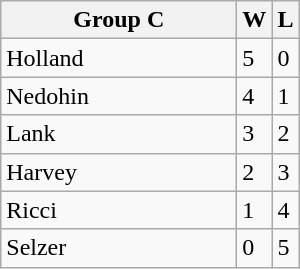<table class="wikitable">
<tr>
<th width=150>Group C</th>
<th>W</th>
<th>L</th>
</tr>
<tr>
<td> Holland</td>
<td>5</td>
<td>0</td>
</tr>
<tr>
<td> Nedohin</td>
<td>4</td>
<td>1</td>
</tr>
<tr>
<td> Lank</td>
<td>3</td>
<td>2</td>
</tr>
<tr>
<td> Harvey</td>
<td>2</td>
<td>3</td>
</tr>
<tr>
<td> Ricci</td>
<td>1</td>
<td>4</td>
</tr>
<tr>
<td> Selzer</td>
<td>0</td>
<td>5</td>
</tr>
</table>
